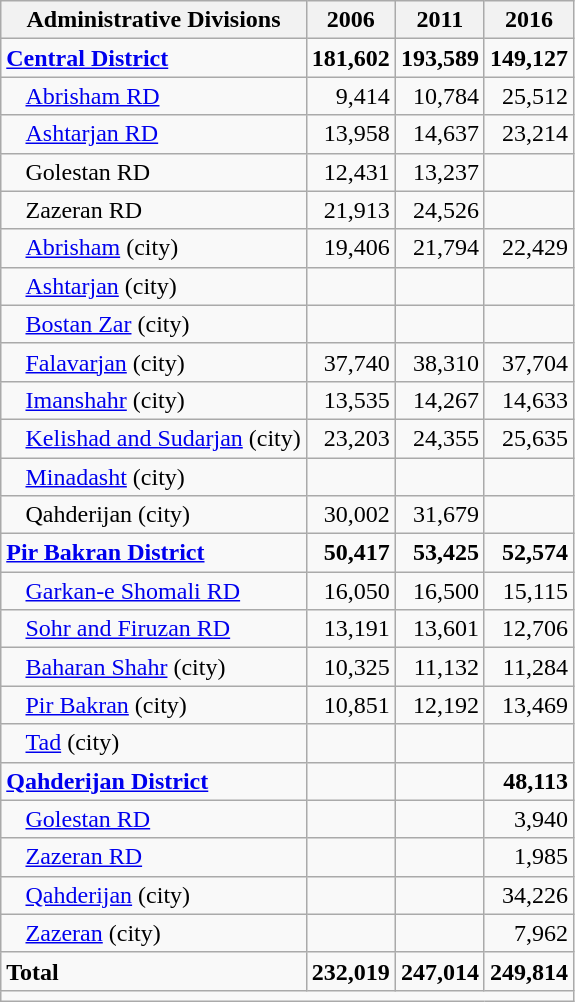<table class="wikitable">
<tr>
<th>Administrative Divisions</th>
<th>2006</th>
<th>2011</th>
<th>2016</th>
</tr>
<tr>
<td><strong><a href='#'>Central District</a></strong></td>
<td style="text-align: right;"><strong>181,602</strong></td>
<td style="text-align: right;"><strong>193,589</strong></td>
<td style="text-align: right;"><strong>149,127</strong></td>
</tr>
<tr>
<td style="padding-left: 1em;"><a href='#'>Abrisham RD</a></td>
<td style="text-align: right;">9,414</td>
<td style="text-align: right;">10,784</td>
<td style="text-align: right;">25,512</td>
</tr>
<tr>
<td style="padding-left: 1em;"><a href='#'>Ashtarjan RD</a></td>
<td style="text-align: right;">13,958</td>
<td style="text-align: right;">14,637</td>
<td style="text-align: right;">23,214</td>
</tr>
<tr>
<td style="padding-left: 1em;">Golestan RD</td>
<td style="text-align: right;">12,431</td>
<td style="text-align: right;">13,237</td>
<td style="text-align: right;"></td>
</tr>
<tr>
<td style="padding-left: 1em;">Zazeran RD</td>
<td style="text-align: right;">21,913</td>
<td style="text-align: right;">24,526</td>
<td style="text-align: right;"></td>
</tr>
<tr>
<td style="padding-left: 1em;"><a href='#'>Abrisham</a> (city)</td>
<td style="text-align: right;">19,406</td>
<td style="text-align: right;">21,794</td>
<td style="text-align: right;">22,429</td>
</tr>
<tr>
<td style="padding-left: 1em;"><a href='#'>Ashtarjan</a> (city)</td>
<td style="text-align: right;"></td>
<td style="text-align: right;"></td>
<td style="text-align: right;"></td>
</tr>
<tr>
<td style="padding-left: 1em;"><a href='#'>Bostan Zar</a> (city)</td>
<td style="text-align: right;"></td>
<td style="text-align: right;"></td>
<td style="text-align: right;"></td>
</tr>
<tr>
<td style="padding-left: 1em;"><a href='#'>Falavarjan</a> (city)</td>
<td style="text-align: right;">37,740</td>
<td style="text-align: right;">38,310</td>
<td style="text-align: right;">37,704</td>
</tr>
<tr>
<td style="padding-left: 1em;"><a href='#'>Imanshahr</a> (city)</td>
<td style="text-align: right;">13,535</td>
<td style="text-align: right;">14,267</td>
<td style="text-align: right;">14,633</td>
</tr>
<tr>
<td style="padding-left: 1em;"><a href='#'>Kelishad and Sudarjan</a> (city)</td>
<td style="text-align: right;">23,203</td>
<td style="text-align: right;">24,355</td>
<td style="text-align: right;">25,635</td>
</tr>
<tr>
<td style="padding-left: 1em;"><a href='#'>Minadasht</a> (city)</td>
<td style="text-align: right;"></td>
<td style="text-align: right;"></td>
<td style="text-align: right;"></td>
</tr>
<tr>
<td style="padding-left: 1em;">Qahderijan (city)</td>
<td style="text-align: right;">30,002</td>
<td style="text-align: right;">31,679</td>
<td style="text-align: right;"></td>
</tr>
<tr>
<td><strong><a href='#'>Pir Bakran District</a></strong></td>
<td style="text-align: right;"><strong>50,417</strong></td>
<td style="text-align: right;"><strong>53,425</strong></td>
<td style="text-align: right;"><strong>52,574</strong></td>
</tr>
<tr>
<td style="padding-left: 1em;"><a href='#'>Garkan-e Shomali RD</a></td>
<td style="text-align: right;">16,050</td>
<td style="text-align: right;">16,500</td>
<td style="text-align: right;">15,115</td>
</tr>
<tr>
<td style="padding-left: 1em;"><a href='#'>Sohr and Firuzan RD</a></td>
<td style="text-align: right;">13,191</td>
<td style="text-align: right;">13,601</td>
<td style="text-align: right;">12,706</td>
</tr>
<tr>
<td style="padding-left: 1em;"><a href='#'>Baharan Shahr</a> (city)</td>
<td style="text-align: right;">10,325</td>
<td style="text-align: right;">11,132</td>
<td style="text-align: right;">11,284</td>
</tr>
<tr>
<td style="padding-left: 1em;"><a href='#'>Pir Bakran</a> (city)</td>
<td style="text-align: right;">10,851</td>
<td style="text-align: right;">12,192</td>
<td style="text-align: right;">13,469</td>
</tr>
<tr>
<td style="padding-left: 1em;"><a href='#'>Tad</a> (city)</td>
<td style="text-align: right;"></td>
<td style="text-align: right;"></td>
<td style="text-align: right;"></td>
</tr>
<tr>
<td><strong><a href='#'>Qahderijan District</a></strong></td>
<td style="text-align: right;"></td>
<td style="text-align: right;"></td>
<td style="text-align: right;"><strong>48,113</strong></td>
</tr>
<tr>
<td style="padding-left: 1em;"><a href='#'>Golestan RD</a></td>
<td style="text-align: right;"></td>
<td style="text-align: right;"></td>
<td style="text-align: right;">3,940</td>
</tr>
<tr>
<td style="padding-left: 1em;"><a href='#'>Zazeran RD</a></td>
<td style="text-align: right;"></td>
<td style="text-align: right;"></td>
<td style="text-align: right;">1,985</td>
</tr>
<tr>
<td style="padding-left: 1em;"><a href='#'>Qahderijan</a> (city)</td>
<td style="text-align: right;"></td>
<td style="text-align: right;"></td>
<td style="text-align: right;">34,226</td>
</tr>
<tr>
<td style="padding-left: 1em;"><a href='#'>Zazeran</a> (city)</td>
<td style="text-align: right;"></td>
<td style="text-align: right;"></td>
<td style="text-align: right;">7,962</td>
</tr>
<tr>
<td><strong>Total</strong></td>
<td style="text-align: right;"><strong>232,019</strong></td>
<td style="text-align: right;"><strong>247,014</strong></td>
<td style="text-align: right;"><strong>249,814</strong></td>
</tr>
<tr>
<td colspan=4></td>
</tr>
</table>
